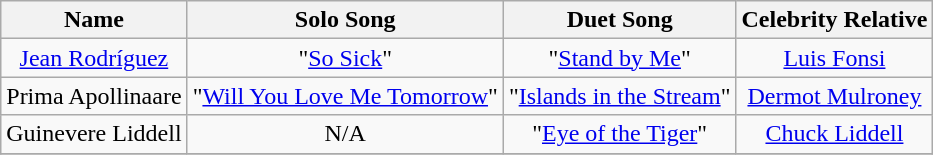<table class="wikitable" style="text-align:center;">
<tr>
<th>Name<br></th>
<th>Solo Song<br></th>
<th>Duet Song<br></th>
<th>Celebrity Relative<br></th>
</tr>
<tr>
<td><a href='#'>Jean Rodríguez</a></td>
<td>"<a href='#'>So Sick</a>"<br></td>
<td>"<a href='#'>Stand by Me</a>"<br></td>
<td><a href='#'>Luis Fonsi</a><br></td>
</tr>
<tr>
<td>Prima Apollinaare</td>
<td>"<a href='#'>Will You Love Me Tomorrow</a>"<br></td>
<td>"<a href='#'>Islands in the Stream</a>"<br></td>
<td><a href='#'>Dermot Mulroney</a><br></td>
</tr>
<tr>
<td>Guinevere Liddell</td>
<td>N/A</td>
<td>"<a href='#'>Eye of the Tiger</a>"<br></td>
<td><a href='#'>Chuck Liddell</a><br></td>
</tr>
<tr>
</tr>
</table>
